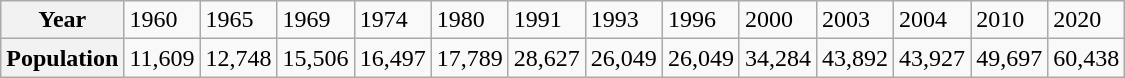<table class="wikitable">
<tr>
<th>Year</th>
<td>1960</td>
<td>1965</td>
<td>1969</td>
<td>1974</td>
<td>1980</td>
<td>1991</td>
<td>1993</td>
<td>1996</td>
<td>2000</td>
<td>2003</td>
<td>2004</td>
<td>2010</td>
<td>2020</td>
</tr>
<tr>
<th>Population</th>
<td>11,609</td>
<td>12,748</td>
<td>15,506</td>
<td>16,497</td>
<td>17,789</td>
<td>28,627</td>
<td>26,049</td>
<td>26,049</td>
<td>34,284</td>
<td>43,892</td>
<td>43,927</td>
<td>49,697</td>
<td>60,438</td>
</tr>
</table>
